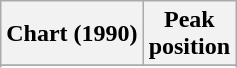<table class="wikitable sortable">
<tr>
<th>Chart (1990)</th>
<th>Peak<br>position</th>
</tr>
<tr>
</tr>
<tr>
</tr>
</table>
